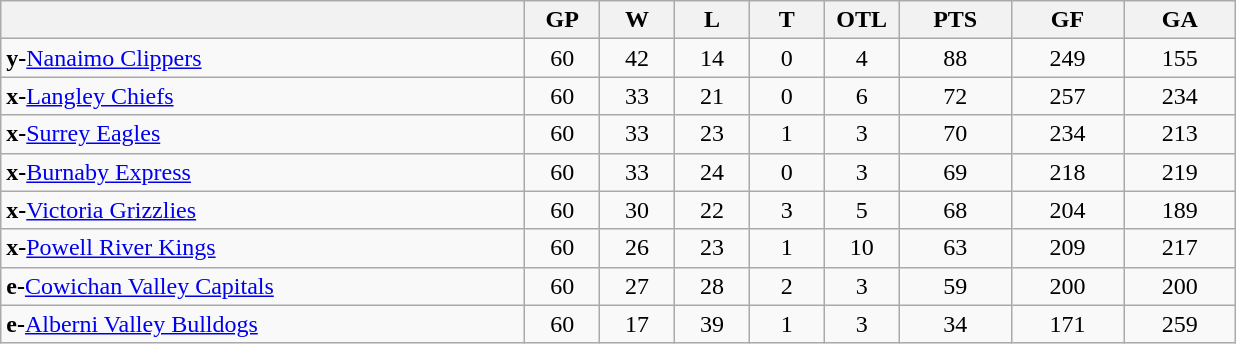<table class="wikitable">
<tr>
<th bgcolor="#DDDDFF" width="35%"></th>
<th bgcolor="#DDDDFF" width="5%">GP</th>
<th bgcolor="#DDDDFF" width="5%">W</th>
<th bgcolor="#DDDDFF" width="5%">L</th>
<th bgcolor="#DDDDFF" width="5%">T</th>
<th bgcolor="#DDDDFF" width="5%">OTL</th>
<th bgcolor="#DDDDFF" width="7.5%">PTS</th>
<th bgcolor="#DDDDFF" width="7.5%">GF</th>
<th bgcolor="#DDDDFF" width="7.5%">GA</th>
</tr>
<tr align=center>
<td align=left><strong>y-</strong><a href='#'>Nanaimo Clippers</a></td>
<td>60</td>
<td>42</td>
<td>14</td>
<td>0</td>
<td>4</td>
<td>88</td>
<td>249</td>
<td>155</td>
</tr>
<tr align=center>
<td align=left><strong>x-</strong><a href='#'>Langley Chiefs</a></td>
<td>60</td>
<td>33</td>
<td>21</td>
<td>0</td>
<td>6</td>
<td>72</td>
<td>257</td>
<td>234</td>
</tr>
<tr align=center>
<td align=left><strong>x-</strong><a href='#'>Surrey Eagles</a></td>
<td>60</td>
<td>33</td>
<td>23</td>
<td>1</td>
<td>3</td>
<td>70</td>
<td>234</td>
<td>213</td>
</tr>
<tr align=center>
<td align=left><strong>x-</strong><a href='#'>Burnaby Express</a></td>
<td>60</td>
<td>33</td>
<td>24</td>
<td>0</td>
<td>3</td>
<td>69</td>
<td>218</td>
<td>219</td>
</tr>
<tr align=center>
<td align=left><strong>x-</strong><a href='#'>Victoria Grizzlies</a></td>
<td>60</td>
<td>30</td>
<td>22</td>
<td>3</td>
<td>5</td>
<td>68</td>
<td>204</td>
<td>189</td>
</tr>
<tr align=center>
<td align=left><strong>x-</strong><a href='#'>Powell River Kings</a></td>
<td>60</td>
<td>26</td>
<td>23</td>
<td>1</td>
<td>10</td>
<td>63</td>
<td>209</td>
<td>217</td>
</tr>
<tr align=center>
<td align=left><strong>e-</strong><a href='#'>Cowichan Valley Capitals</a></td>
<td>60</td>
<td>27</td>
<td>28</td>
<td>2</td>
<td>3</td>
<td>59</td>
<td>200</td>
<td>200</td>
</tr>
<tr align=center>
<td align=left><strong>e-</strong><a href='#'>Alberni Valley Bulldogs</a></td>
<td>60</td>
<td>17</td>
<td>39</td>
<td>1</td>
<td>3</td>
<td>34</td>
<td>171</td>
<td>259</td>
</tr>
</table>
